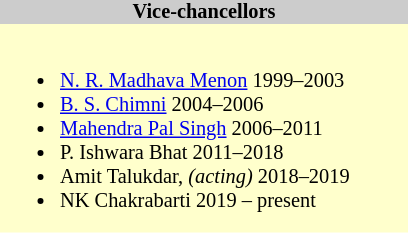<table class="toccolours" style="float:left; margin-right:1em; font-size:85%; background:#ffc; color:black; width:20em; max-width:25%;" cellspacing="0" cellpadding="0">
<tr>
<th style="background:#ccc;">Vice-chancellors</th>
</tr>
<tr>
<td style="text-align: left;"><br><ul><li><a href='#'>N. R. Madhava Menon</a> 1999–2003</li><li><a href='#'>B. S. Chimni</a> 2004–2006</li><li><a href='#'>Mahendra Pal Singh</a> 2006–2011</li><li>P. Ishwara Bhat 2011–2018</li><li>Amit Talukdar, <em>(acting)</em> 2018–2019</li><li>NK Chakrabarti  2019 – present</li></ul></td>
</tr>
</table>
